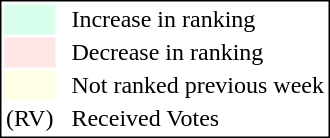<table style="border:1px solid black;">
<tr>
<td style="background:#D8FFEB; width:20px;"></td>
<td> </td>
<td>Increase in ranking</td>
</tr>
<tr>
<td style="background:#FFE6E6; width:20px;"></td>
<td> </td>
<td>Decrease in ranking</td>
</tr>
<tr>
<td style="background:#FFFFE6; width:20px;"></td>
<td> </td>
<td>Not ranked previous week</td>
</tr>
<tr>
<td>(RV)</td>
<td> </td>
<td>Received Votes</td>
</tr>
</table>
